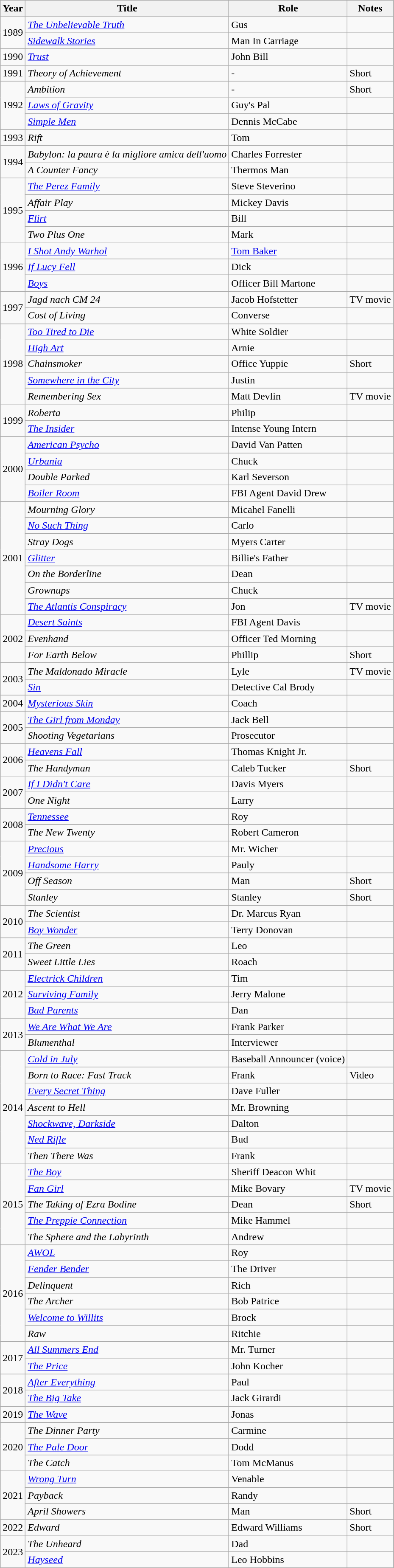<table class="wikitable plainrowheaders sortable" style="margin-right: 0;">
<tr>
<th>Year</th>
<th>Title</th>
<th>Role</th>
<th>Notes</th>
</tr>
<tr>
<td rowspan="2">1989</td>
<td><em><a href='#'>The Unbelievable Truth</a></em></td>
<td>Gus</td>
<td></td>
</tr>
<tr>
<td><em><a href='#'>Sidewalk Stories</a></em></td>
<td>Man In Carriage</td>
<td></td>
</tr>
<tr>
<td>1990</td>
<td><em><a href='#'>Trust</a></em></td>
<td>John Bill</td>
<td></td>
</tr>
<tr>
<td>1991</td>
<td><em>Theory of Achievement</em></td>
<td>-</td>
<td>Short</td>
</tr>
<tr>
<td rowspan="3">1992</td>
<td><em>Ambition</em></td>
<td>-</td>
<td>Short</td>
</tr>
<tr>
<td><em><a href='#'>Laws of Gravity</a></em></td>
<td>Guy's Pal</td>
<td></td>
</tr>
<tr>
<td><em><a href='#'>Simple Men</a></em></td>
<td>Dennis McCabe</td>
<td></td>
</tr>
<tr>
<td>1993</td>
<td><em>Rift</em></td>
<td>Tom</td>
<td></td>
</tr>
<tr>
<td rowspan="2">1994</td>
<td><em>Babylon: la paura è la migliore amica dell'uomo</em></td>
<td>Charles Forrester</td>
<td></td>
</tr>
<tr>
<td><em>A Counter Fancy</em></td>
<td>Thermos Man</td>
<td></td>
</tr>
<tr>
<td rowspan="4">1995</td>
<td><em><a href='#'>The Perez Family</a></em></td>
<td>Steve Steverino</td>
<td></td>
</tr>
<tr>
<td><em>Affair Play</em></td>
<td>Mickey Davis</td>
<td></td>
</tr>
<tr>
<td><em><a href='#'>Flirt</a></em></td>
<td>Bill</td>
<td></td>
</tr>
<tr>
<td><em>Two Plus One</em></td>
<td>Mark</td>
<td></td>
</tr>
<tr>
<td rowspan="3">1996</td>
<td><em><a href='#'>I Shot Andy Warhol</a></em></td>
<td><a href='#'>Tom Baker</a></td>
<td></td>
</tr>
<tr>
<td><em><a href='#'>If Lucy Fell</a></em></td>
<td>Dick</td>
<td></td>
</tr>
<tr>
<td><em><a href='#'>Boys</a></em></td>
<td>Officer Bill Martone</td>
<td></td>
</tr>
<tr>
<td rowspan="2">1997</td>
<td><em>Jagd nach CM 24</em></td>
<td>Jacob Hofstetter</td>
<td>TV movie</td>
</tr>
<tr>
<td><em>Cost of Living</em></td>
<td>Converse</td>
<td></td>
</tr>
<tr>
<td rowspan="5">1998</td>
<td><em><a href='#'>Too Tired to Die</a></em></td>
<td>White Soldier</td>
<td></td>
</tr>
<tr>
<td><em><a href='#'>High Art</a></em></td>
<td>Arnie</td>
<td></td>
</tr>
<tr>
<td><em>Chainsmoker</em></td>
<td>Office Yuppie</td>
<td>Short</td>
</tr>
<tr>
<td><em><a href='#'>Somewhere in the City</a></em></td>
<td>Justin</td>
<td></td>
</tr>
<tr>
<td><em>Remembering Sex</em></td>
<td>Matt Devlin</td>
<td>TV movie</td>
</tr>
<tr>
<td rowspan="2">1999</td>
<td><em>Roberta</em></td>
<td>Philip</td>
<td></td>
</tr>
<tr>
<td><em><a href='#'>The Insider</a></em></td>
<td>Intense Young Intern</td>
<td></td>
</tr>
<tr>
<td rowspan="4">2000</td>
<td><em><a href='#'>American Psycho</a></em></td>
<td>David Van Patten</td>
<td></td>
</tr>
<tr>
<td><em><a href='#'>Urbania</a></em></td>
<td>Chuck</td>
<td></td>
</tr>
<tr>
<td><em>Double Parked</em></td>
<td>Karl Severson</td>
<td></td>
</tr>
<tr>
<td><em><a href='#'>Boiler Room</a></em></td>
<td>FBI Agent David Drew</td>
<td></td>
</tr>
<tr>
<td rowspan="7">2001</td>
<td><em>Mourning Glory</em></td>
<td>Micahel Fanelli</td>
<td></td>
</tr>
<tr>
<td><em><a href='#'>No Such Thing</a></em></td>
<td>Carlo</td>
<td></td>
</tr>
<tr>
<td><em>Stray Dogs</em></td>
<td>Myers Carter</td>
<td></td>
</tr>
<tr>
<td><em><a href='#'>Glitter</a></em></td>
<td>Billie's Father</td>
<td></td>
</tr>
<tr>
<td><em>On the Borderline</em></td>
<td>Dean</td>
<td></td>
</tr>
<tr>
<td><em>Grownups</em></td>
<td>Chuck</td>
<td></td>
</tr>
<tr>
<td><em><a href='#'>The Atlantis Conspiracy</a></em></td>
<td>Jon</td>
<td>TV movie</td>
</tr>
<tr>
<td rowspan="3">2002</td>
<td><em><a href='#'>Desert Saints</a></em></td>
<td>FBI Agent Davis</td>
<td></td>
</tr>
<tr>
<td><em>Evenhand</em></td>
<td>Officer Ted Morning</td>
<td></td>
</tr>
<tr>
<td><em>For Earth Below</em></td>
<td>Phillip</td>
<td>Short</td>
</tr>
<tr>
<td rowspan="2">2003</td>
<td><em>The Maldonado Miracle</em></td>
<td>Lyle</td>
<td>TV movie</td>
</tr>
<tr>
<td><em><a href='#'>Sin</a></em></td>
<td>Detective Cal Brody</td>
<td></td>
</tr>
<tr>
<td>2004</td>
<td><em><a href='#'>Mysterious Skin</a></em></td>
<td>Coach</td>
<td></td>
</tr>
<tr>
<td rowspan="2">2005</td>
<td><em><a href='#'>The Girl from Monday</a></em></td>
<td>Jack Bell</td>
<td></td>
</tr>
<tr>
<td><em>Shooting Vegetarians</em></td>
<td>Prosecutor</td>
<td></td>
</tr>
<tr>
<td rowspan="2">2006</td>
<td><em><a href='#'>Heavens Fall</a></em></td>
<td>Thomas Knight Jr.</td>
<td></td>
</tr>
<tr>
<td><em>The Handyman</em></td>
<td>Caleb Tucker</td>
<td>Short</td>
</tr>
<tr>
<td rowspan="2">2007</td>
<td><em><a href='#'>If I Didn't Care</a></em></td>
<td>Davis Myers</td>
<td></td>
</tr>
<tr>
<td><em>One Night</em></td>
<td>Larry</td>
<td></td>
</tr>
<tr>
<td rowspan="2">2008</td>
<td><em><a href='#'>Tennessee</a></em></td>
<td>Roy</td>
<td></td>
</tr>
<tr>
<td><em>The New Twenty</em></td>
<td>Robert Cameron</td>
<td></td>
</tr>
<tr>
<td rowspan="4">2009</td>
<td><em><a href='#'>Precious</a></em></td>
<td>Mr. Wicher</td>
<td></td>
</tr>
<tr>
<td><em><a href='#'>Handsome Harry</a></em></td>
<td>Pauly</td>
<td></td>
</tr>
<tr>
<td><em>Off Season</em></td>
<td>Man</td>
<td>Short</td>
</tr>
<tr>
<td><em>Stanley</em></td>
<td>Stanley</td>
<td>Short</td>
</tr>
<tr>
<td rowspan="2">2010</td>
<td><em>The Scientist</em></td>
<td>Dr. Marcus Ryan</td>
<td></td>
</tr>
<tr>
<td><em><a href='#'>Boy Wonder</a></em></td>
<td>Terry Donovan</td>
<td></td>
</tr>
<tr>
<td rowspan="2">2011</td>
<td><em>The Green</em></td>
<td>Leo</td>
<td></td>
</tr>
<tr>
<td><em>Sweet Little Lies</em></td>
<td>Roach</td>
<td></td>
</tr>
<tr>
<td rowspan="3">2012</td>
<td><em><a href='#'>Electrick Children</a></em></td>
<td>Tim</td>
<td></td>
</tr>
<tr>
<td><em><a href='#'>Surviving Family</a></em></td>
<td>Jerry Malone</td>
<td></td>
</tr>
<tr>
<td><em><a href='#'>Bad Parents</a></em></td>
<td>Dan</td>
<td></td>
</tr>
<tr>
<td rowspan="2">2013</td>
<td><em><a href='#'>We Are What We Are</a></em></td>
<td>Frank Parker</td>
<td></td>
</tr>
<tr>
<td><em>Blumenthal</em></td>
<td>Interviewer</td>
<td></td>
</tr>
<tr>
<td rowspan="7">2014</td>
<td><em><a href='#'>Cold in July</a></em></td>
<td>Baseball Announcer (voice)</td>
<td></td>
</tr>
<tr>
<td><em>Born to Race: Fast Track</em></td>
<td>Frank</td>
<td>Video</td>
</tr>
<tr>
<td><em><a href='#'>Every Secret Thing</a></em></td>
<td>Dave Fuller</td>
<td></td>
</tr>
<tr>
<td><em>Ascent to Hell</em></td>
<td>Mr. Browning</td>
<td></td>
</tr>
<tr>
<td><em><a href='#'>Shockwave, Darkside</a></em></td>
<td>Dalton</td>
<td></td>
</tr>
<tr>
<td><em><a href='#'>Ned Rifle</a></em></td>
<td>Bud</td>
<td></td>
</tr>
<tr>
<td><em>Then There Was</em></td>
<td>Frank</td>
<td></td>
</tr>
<tr>
<td rowspan="5">2015</td>
<td><em><a href='#'>The Boy</a></em></td>
<td>Sheriff Deacon Whit</td>
<td></td>
</tr>
<tr>
<td><em><a href='#'>Fan Girl</a></em></td>
<td>Mike Bovary</td>
<td>TV movie</td>
</tr>
<tr>
<td><em>The Taking of Ezra Bodine</em></td>
<td>Dean</td>
<td>Short</td>
</tr>
<tr>
<td><em><a href='#'>The Preppie Connection</a></em></td>
<td>Mike Hammel</td>
<td></td>
</tr>
<tr>
<td><em>The Sphere and the Labyrinth</em></td>
<td>Andrew</td>
<td></td>
</tr>
<tr>
<td rowspan="6">2016</td>
<td><em><a href='#'>AWOL</a></em></td>
<td>Roy</td>
<td></td>
</tr>
<tr>
<td><em><a href='#'>Fender Bender</a></em></td>
<td>The Driver</td>
<td></td>
</tr>
<tr>
<td><em>Delinquent</em></td>
<td>Rich</td>
<td></td>
</tr>
<tr>
<td><em>The Archer</em></td>
<td>Bob Patrice</td>
<td></td>
</tr>
<tr>
<td><em><a href='#'>Welcome to Willits</a></em></td>
<td>Brock</td>
<td></td>
</tr>
<tr>
<td><em>Raw</em></td>
<td>Ritchie</td>
<td></td>
</tr>
<tr>
<td rowspan="2">2017</td>
<td><em><a href='#'>All Summers End</a></em></td>
<td>Mr. Turner</td>
<td></td>
</tr>
<tr>
<td><em><a href='#'>The Price</a></em></td>
<td>John Kocher</td>
<td></td>
</tr>
<tr>
<td rowspan="2">2018</td>
<td><em><a href='#'>After Everything</a></em></td>
<td>Paul</td>
<td></td>
</tr>
<tr>
<td><em><a href='#'>The Big Take</a></em></td>
<td>Jack Girardi</td>
<td></td>
</tr>
<tr>
<td>2019</td>
<td><em><a href='#'>The Wave</a></em></td>
<td>Jonas</td>
<td></td>
</tr>
<tr>
<td rowspan="3">2020</td>
<td><em>The Dinner Party</em></td>
<td>Carmine</td>
<td></td>
</tr>
<tr>
<td><em><a href='#'>The Pale Door</a></em></td>
<td>Dodd</td>
<td></td>
</tr>
<tr>
<td><em>The Catch</em></td>
<td>Tom McManus</td>
<td></td>
</tr>
<tr>
<td rowspan="3">2021</td>
<td><em><a href='#'>Wrong Turn</a></em></td>
<td>Venable</td>
<td></td>
</tr>
<tr>
<td><em>Payback</em></td>
<td>Randy</td>
<td></td>
</tr>
<tr>
<td><em>April Showers</em></td>
<td>Man</td>
<td>Short</td>
</tr>
<tr>
<td>2022</td>
<td><em>Edward</em></td>
<td>Edward Williams</td>
<td>Short</td>
</tr>
<tr>
<td rowspan="2">2023</td>
<td><em>The Unheard</em></td>
<td>Dad</td>
<td></td>
</tr>
<tr>
<td><em><a href='#'>Hayseed</a></em></td>
<td>Leo Hobbins</td>
<td></td>
</tr>
</table>
